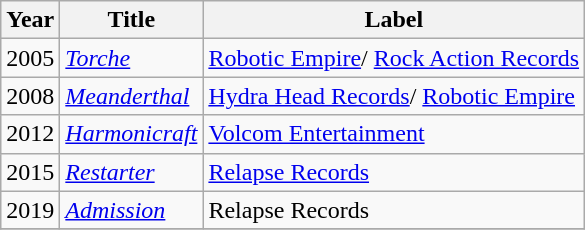<table class="wikitable">
<tr>
<th>Year</th>
<th>Title</th>
<th>Label</th>
</tr>
<tr>
<td>2005</td>
<td><em><a href='#'>Torche</a></em></td>
<td><a href='#'>Robotic Empire</a>/ <a href='#'>Rock Action Records</a></td>
</tr>
<tr>
<td>2008</td>
<td><em><a href='#'>Meanderthal</a></em></td>
<td><a href='#'>Hydra Head Records</a>/ <a href='#'>Robotic Empire</a></td>
</tr>
<tr>
<td>2012</td>
<td><em><a href='#'>Harmonicraft</a></em></td>
<td><a href='#'>Volcom Entertainment</a></td>
</tr>
<tr>
<td>2015</td>
<td><em><a href='#'>Restarter</a></em></td>
<td><a href='#'>Relapse Records</a></td>
</tr>
<tr>
<td>2019</td>
<td><em><a href='#'>Admission</a></em></td>
<td>Relapse Records</td>
</tr>
<tr>
</tr>
</table>
